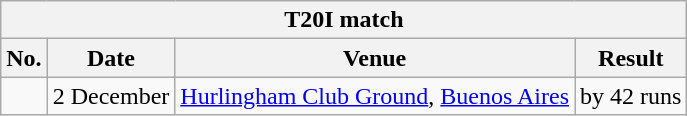<table class="wikitable">
<tr>
<th colspan="6">T20I match</th>
</tr>
<tr>
<th>No.</th>
<th>Date</th>
<th>Venue</th>
<th>Result</th>
</tr>
<tr>
<td></td>
<td>2 December</td>
<td><a href='#'>Hurlingham Club Ground</a>, <a href='#'>Buenos Aires</a></td>
<td> by 42 runs</td>
</tr>
</table>
